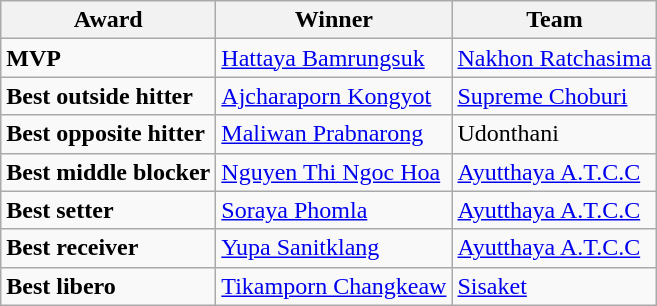<table class=wikitable>
<tr>
<th>Award</th>
<th>Winner</th>
<th>Team</th>
</tr>
<tr>
<td><strong>MVP</strong></td>
<td> <a href='#'>Hattaya Bamrungsuk</a></td>
<td><a href='#'>Nakhon Ratchasima</a></td>
</tr>
<tr>
<td><strong>Best outside hitter</strong></td>
<td> <a href='#'>Ajcharaporn Kongyot</a></td>
<td><a href='#'>Supreme Choburi</a></td>
</tr>
<tr>
<td><strong>Best opposite hitter</strong></td>
<td> <a href='#'>Maliwan Prabnarong</a></td>
<td>Udonthani</td>
</tr>
<tr>
<td><strong>Best middle blocker</strong></td>
<td> <a href='#'>Nguyen Thi Ngoc Hoa</a></td>
<td><a href='#'>Ayutthaya A.T.C.C</a></td>
</tr>
<tr>
<td><strong>Best setter</strong></td>
<td> <a href='#'>Soraya Phomla</a></td>
<td><a href='#'>Ayutthaya A.T.C.C</a></td>
</tr>
<tr>
<td><strong>Best receiver</strong></td>
<td> <a href='#'>Yupa Sanitklang</a></td>
<td><a href='#'>Ayutthaya A.T.C.C</a></td>
</tr>
<tr>
<td><strong>Best libero</strong></td>
<td> <a href='#'>Tikamporn Changkeaw</a></td>
<td><a href='#'>Sisaket</a></td>
</tr>
</table>
